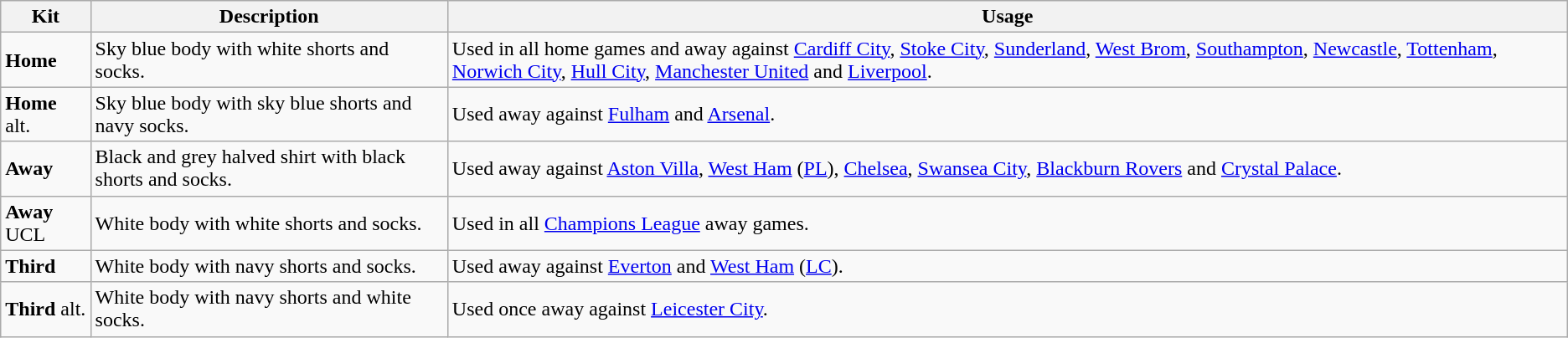<table class="wikitable">
<tr>
<th>Kit</th>
<th>Description</th>
<th>Usage</th>
</tr>
<tr>
<td><strong>Home</strong></td>
<td>Sky blue body with white shorts and socks.</td>
<td>Used in all home games and away against <a href='#'>Cardiff City</a>, <a href='#'>Stoke City</a>, <a href='#'>Sunderland</a>, <a href='#'>West Brom</a>, <a href='#'>Southampton</a>, <a href='#'>Newcastle</a>, <a href='#'>Tottenham</a>, <a href='#'>Norwich City</a>, <a href='#'>Hull City</a>, <a href='#'>Manchester United</a> and <a href='#'>Liverpool</a>.</td>
</tr>
<tr>
<td><strong>Home</strong> alt.</td>
<td>Sky blue body with sky blue shorts and navy socks.</td>
<td>Used away against <a href='#'>Fulham</a> and <a href='#'>Arsenal</a>.</td>
</tr>
<tr>
<td><strong>Away</strong></td>
<td>Black and grey halved shirt with black shorts and socks.</td>
<td>Used away against <a href='#'>Aston Villa</a>, <a href='#'>West Ham</a> (<a href='#'>PL</a>), <a href='#'>Chelsea</a>, <a href='#'>Swansea City</a>, <a href='#'>Blackburn Rovers</a> and <a href='#'>Crystal Palace</a>.</td>
</tr>
<tr>
<td><strong>Away</strong> UCL</td>
<td>White body with white shorts and socks.</td>
<td>Used in all <a href='#'>Champions League</a> away games.</td>
</tr>
<tr>
<td><strong>Third</strong></td>
<td>White body with navy shorts and socks.</td>
<td>Used away against <a href='#'>Everton</a> and <a href='#'>West Ham</a> (<a href='#'>LC</a>).</td>
</tr>
<tr>
<td><strong>Third</strong> alt.</td>
<td>White body with navy shorts and white socks.</td>
<td>Used once away against <a href='#'>Leicester City</a>.</td>
</tr>
</table>
